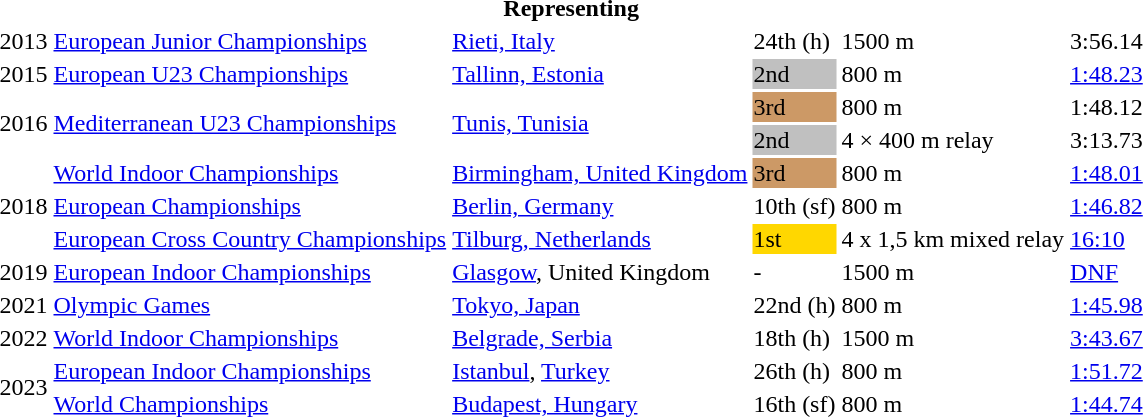<table>
<tr>
<th colspan="6">Representing </th>
</tr>
<tr>
<td>2013</td>
<td><a href='#'>European Junior Championships</a></td>
<td><a href='#'>Rieti, Italy</a></td>
<td>24th (h)</td>
<td>1500 m</td>
<td>3:56.14</td>
</tr>
<tr>
<td>2015</td>
<td><a href='#'>European U23 Championships</a></td>
<td><a href='#'>Tallinn, Estonia</a></td>
<td bgcolor=silver>2nd</td>
<td>800 m</td>
<td><a href='#'>1:48.23</a></td>
</tr>
<tr>
<td rowspan=2>2016</td>
<td rowspan=2><a href='#'>Mediterranean U23 Championships</a></td>
<td rowspan=2><a href='#'>Tunis, Tunisia</a></td>
<td bgcolor=cc9966>3rd</td>
<td>800 m</td>
<td>1:48.12</td>
</tr>
<tr>
<td bgcolor=silver>2nd</td>
<td>4 × 400 m relay</td>
<td>3:13.73</td>
</tr>
<tr>
<td rowspan=3>2018</td>
<td><a href='#'>World Indoor Championships</a></td>
<td><a href='#'>Birmingham, United Kingdom</a></td>
<td bgcolor=cc9966>3rd</td>
<td>800 m</td>
<td><a href='#'>1:48.01</a></td>
</tr>
<tr>
<td><a href='#'>European Championships</a></td>
<td><a href='#'>Berlin, Germany</a></td>
<td>10th (sf)</td>
<td>800 m</td>
<td><a href='#'>1:46.82</a></td>
</tr>
<tr>
<td><a href='#'>European Cross Country Championships</a></td>
<td><a href='#'>Tilburg, Netherlands</a></td>
<td bgcolor=gold>1st</td>
<td>4 x 1,5 km mixed relay</td>
<td><a href='#'>16:10</a></td>
</tr>
<tr>
<td>2019</td>
<td><a href='#'>European Indoor Championships</a></td>
<td><a href='#'>Glasgow</a>, United Kingdom</td>
<td>-</td>
<td>1500 m</td>
<td><a href='#'>DNF</a></td>
</tr>
<tr>
<td>2021</td>
<td><a href='#'>Olympic Games</a></td>
<td><a href='#'>Tokyo, Japan</a></td>
<td>22nd (h)</td>
<td>800 m</td>
<td><a href='#'>1:45.98</a></td>
</tr>
<tr>
<td>2022</td>
<td><a href='#'>World Indoor Championships</a></td>
<td><a href='#'>Belgrade, Serbia</a></td>
<td>18th (h)</td>
<td>1500 m</td>
<td><a href='#'>3:43.67</a></td>
</tr>
<tr>
<td rowspan=2>2023</td>
<td><a href='#'>European Indoor Championships</a></td>
<td><a href='#'>Istanbul</a>, <a href='#'>Turkey</a></td>
<td>26th (h)</td>
<td>800 m</td>
<td><a href='#'>1:51.72</a></td>
</tr>
<tr>
<td><a href='#'>World Championships</a></td>
<td><a href='#'>Budapest, Hungary</a></td>
<td>16th (sf)</td>
<td>800 m</td>
<td><a href='#'>1:44.74</a></td>
</tr>
</table>
